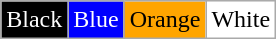<table class="wikitable" style="text-align:center;">
<tr>
<td style="background-color: black; color:#ffffff;">Black</td>
<td style="background-color: blue; color:#ffffff;">Blue</td>
<td style="background-color: orange;">Orange</td>
<td style="background-color: white;">White</td>
</tr>
</table>
